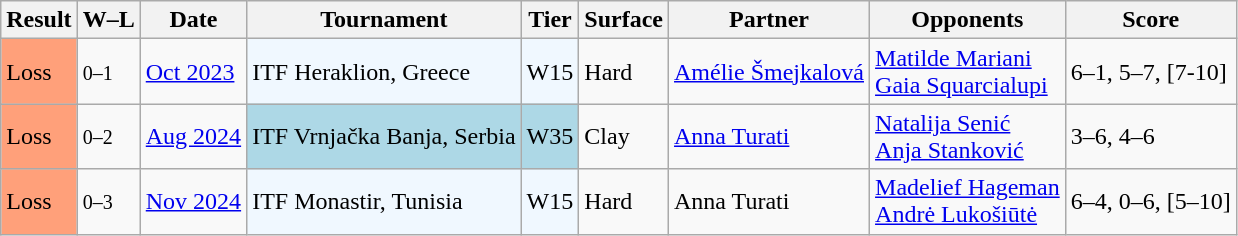<table class="sortable wikitable">
<tr>
<th>Result</th>
<th class="unsortable">W–L</th>
<th>Date</th>
<th>Tournament</th>
<th>Tier</th>
<th>Surface</th>
<th>Partner</th>
<th>Opponents</th>
<th class="unsortable">Score</th>
</tr>
<tr>
<td style="background:#ffa07a;">Loss</td>
<td><small>0–1</small></td>
<td><a href='#'>Oct 2023</a></td>
<td style="background:#f0f8ff;">ITF Heraklion, Greece</td>
<td style="background:#f0f8ff;">W15</td>
<td>Hard</td>
<td> <a href='#'>Amélie Šmejkalová</a></td>
<td> <a href='#'>Matilde Mariani</a> <br>  <a href='#'>Gaia Squarcialupi</a></td>
<td>6–1, 5–7, [7-10]</td>
</tr>
<tr>
<td style="background:#ffa07a;">Loss</td>
<td><small>0–2</small></td>
<td><a href='#'>Aug 2024</a></td>
<td style="background:lightblue;">ITF Vrnjačka Banja, Serbia</td>
<td style="background:lightblue;">W35</td>
<td>Clay</td>
<td> <a href='#'>Anna Turati</a></td>
<td> <a href='#'>Natalija Senić</a> <br>  <a href='#'>Anja Stanković</a></td>
<td>3–6, 4–6</td>
</tr>
<tr>
<td style="background:#ffa07a;">Loss</td>
<td><small>0–3</small></td>
<td><a href='#'>Nov 2024</a></td>
<td style="background:#f0f8ff;">ITF Monastir, Tunisia</td>
<td style="background:#f0f8ff;">W15</td>
<td>Hard</td>
<td> Anna Turati</td>
<td> <a href='#'>Madelief Hageman</a> <br>  <a href='#'>Andrė Lukošiūtė</a></td>
<td>6–4, 0–6, [5–10]</td>
</tr>
</table>
